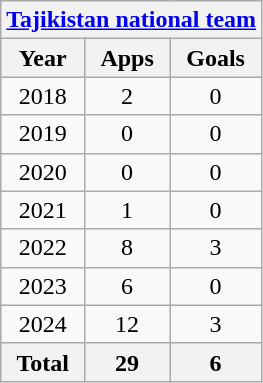<table class="wikitable" style="text-align:center">
<tr>
<th colspan=3><a href='#'>Tajikistan national team</a></th>
</tr>
<tr>
<th>Year</th>
<th>Apps</th>
<th>Goals</th>
</tr>
<tr>
<td>2018</td>
<td>2</td>
<td>0</td>
</tr>
<tr>
<td>2019</td>
<td>0</td>
<td>0</td>
</tr>
<tr>
<td>2020</td>
<td>0</td>
<td>0</td>
</tr>
<tr>
<td>2021</td>
<td>1</td>
<td>0</td>
</tr>
<tr>
<td>2022</td>
<td>8</td>
<td>3</td>
</tr>
<tr>
<td>2023</td>
<td>6</td>
<td>0</td>
</tr>
<tr>
<td>2024</td>
<td>12</td>
<td>3</td>
</tr>
<tr>
<th>Total</th>
<th>29</th>
<th>6</th>
</tr>
</table>
